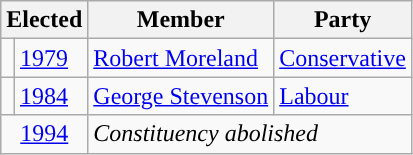<table class="wikitable">
<tr>
<th colspan = "2">Elected</th>
<th>Member</th>
<th>Party</th>
</tr>
<tr>
<td style="background-color: "></td>
<td><a href='#'>1979</a></td>
<td><a href='#'>Robert Moreland</a></td>
<td><a href='#'>Conservative</a></td>
</tr>
<tr>
<td style="background-color: "></td>
<td><a href='#'>1984</a></td>
<td><a href='#'>George Stevenson</a></td>
<td><a href='#'>Labour</a></td>
</tr>
<tr>
<td colspan="2" align="center"><a href='#'>1994</a></td>
<td colspan="2"><em>Constituency abolished</em></td>
</tr>
</table>
